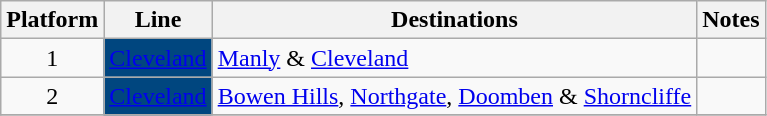<table class="wikitable" style="float: none; margin: 0.5em; ">
<tr>
<th>Platform</th>
<th>Line</th>
<th>Destinations</th>
<th>Notes</th>
</tr>
<tr>
<td rowspan="1" style="text-align:center;">1</td>
<td style=background:#00467f><a href='#'><span>Cleveland</span></a></td>
<td><a href='#'>Manly</a> & <a href='#'>Cleveland</a></td>
<td></td>
</tr>
<tr>
<td rowspan="1" style="text-align:center;">2</td>
<td style=background:#00467f><a href='#'><span>Cleveland</span></a></td>
<td><a href='#'>Bowen Hills</a>, <a href='#'>Northgate</a>, <a href='#'>Doomben</a> & <a href='#'>Shorncliffe</a></td>
<td></td>
</tr>
<tr>
</tr>
</table>
